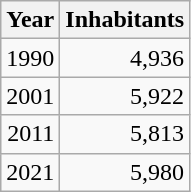<table cellspacing="0" cellpadding="0">
<tr>
<td valign="top"><br><table class="wikitable sortable zebra hintergrundfarbe5">
<tr>
<th>Year</th>
<th>Inhabitants</th>
</tr>
<tr align="right">
<td>1990</td>
<td>4,936</td>
</tr>
<tr align="right">
<td>2001</td>
<td>5,922</td>
</tr>
<tr align="right">
<td>2011</td>
<td>5,813</td>
</tr>
<tr align="right">
<td>2021</td>
<td>5,980</td>
</tr>
</table>
</td>
</tr>
</table>
